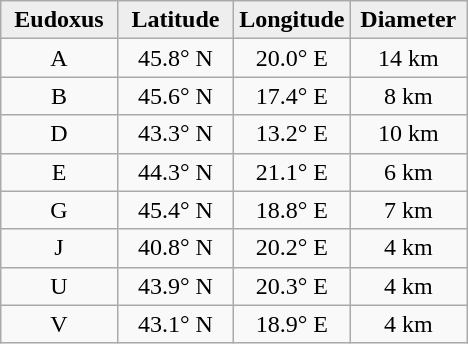<table class="wikitable">
<tr>
<th width="25%" style="background:#eeeeee;">Eudoxus</th>
<th width="25%" style="background:#eeeeee;">Latitude</th>
<th width="25%" style="background:#eeeeee;">Longitude</th>
<th width="25%" style="background:#eeeeee;">Diameter</th>
</tr>
<tr>
<td align="center">A</td>
<td align="center">45.8° N</td>
<td align="center">20.0° E</td>
<td align="center">14 km</td>
</tr>
<tr>
<td align="center">B</td>
<td align="center">45.6° N</td>
<td align="center">17.4° E</td>
<td align="center">8 km</td>
</tr>
<tr>
<td align="center">D</td>
<td align="center">43.3° N</td>
<td align="center">13.2° E</td>
<td align="center">10 km</td>
</tr>
<tr>
<td align="center">E</td>
<td align="center">44.3° N</td>
<td align="center">21.1° E</td>
<td align="center">6 km</td>
</tr>
<tr>
<td align="center">G</td>
<td align="center">45.4° N</td>
<td align="center">18.8° E</td>
<td align="center">7 km</td>
</tr>
<tr>
<td align="center">J</td>
<td align="center">40.8° N</td>
<td align="center">20.2° E</td>
<td align="center">4 km</td>
</tr>
<tr>
<td align="center">U</td>
<td align="center">43.9° N</td>
<td align="center">20.3° E</td>
<td align="center">4 km</td>
</tr>
<tr>
<td align="center">V</td>
<td align="center">43.1° N</td>
<td align="center">18.9° E</td>
<td align="center">4 km</td>
</tr>
</table>
